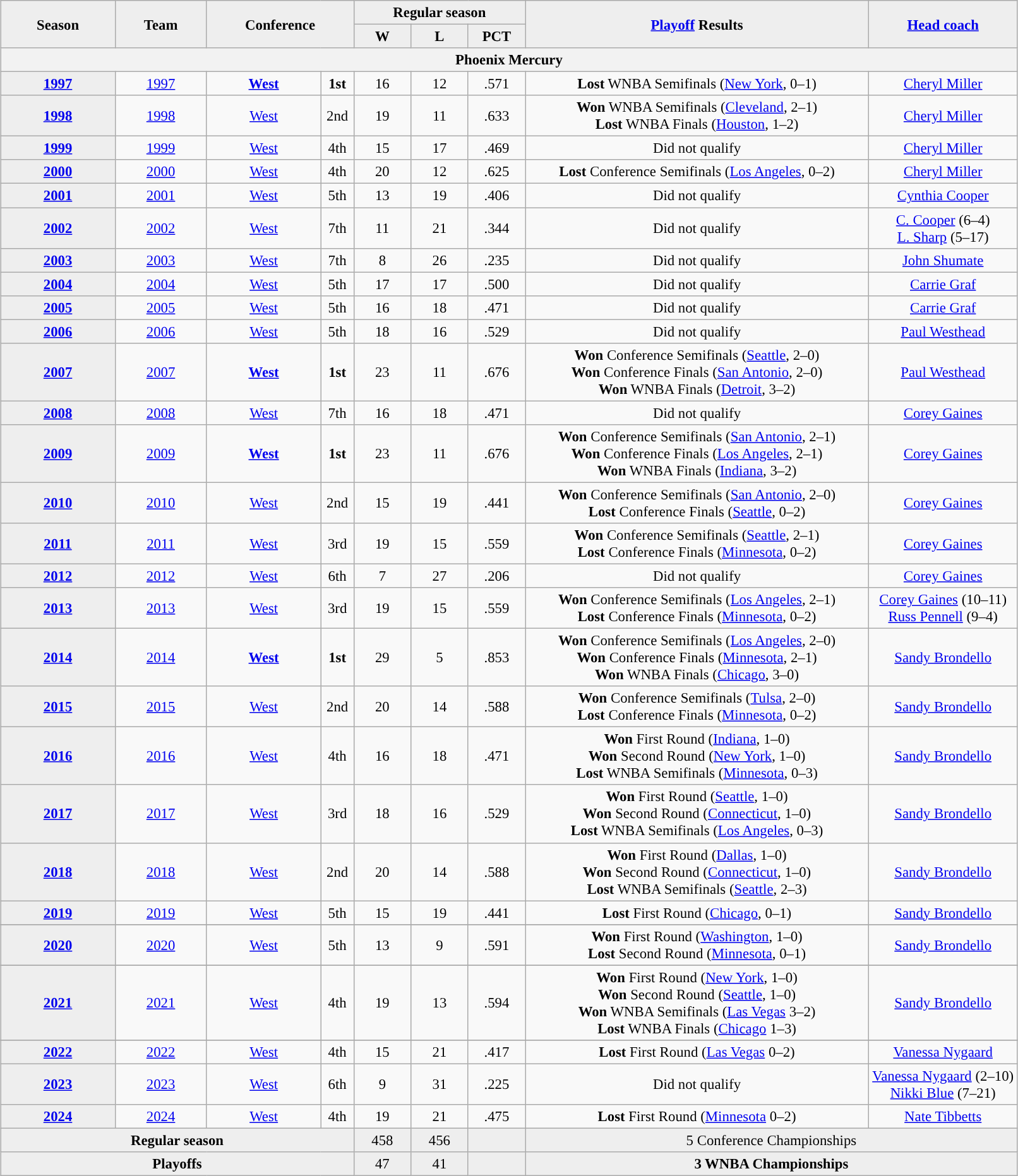<table class="wikitable" style="font-size:95%; text-align: center; width: 85%; margin:1em auto">
<tr>
<th rowspan="2" style="background:#eee; width: 10%;">Season</th>
<th rowspan="2" style="background:#eee; width: 8%;">Team</th>
<th rowspan="2" colspan="2" style="background:#eee; width: 12%;">Conference</th>
<th colspan="3" style="background:#eee; width: 15%;">Regular season</th>
<th rowspan="2" style="background:#eee; width: 30%;"><a href='#'>Playoff</a> Results</th>
<th rowspan="2" style="background:#eee; width: 13%;"><a href='#'>Head coach</a></th>
</tr>
<tr>
<th style="background:#eee; width: 5%;">W</th>
<th style="background:#eee; width: 5%;">L</th>
<th style="background:#eee; width: 5%;">PCT</th>
</tr>
<tr>
<th colspan="9" style="text-align:center; ">Phoenix Mercury</th>
</tr>
<tr style="text-align:center;">
<th style="background:#eee;"><a href='#'>1997</a></th>
<td><a href='#'>1997</a></td>
<td style="width: 10%"><strong><a href='#'>West</a></strong></td>
<td><strong>1st</strong></td>
<td>16</td>
<td>12</td>
<td>.571</td>
<td><strong>Lost</strong> WNBA Semifinals (<a href='#'>New York</a>, 0–1)</td>
<td><a href='#'>Cheryl Miller</a></td>
</tr>
<tr style="text-align:center;">
<th style="background:#eee;"><a href='#'>1998</a></th>
<td><a href='#'>1998</a></td>
<td style="width: 10%"><a href='#'>West</a></td>
<td>2nd</td>
<td>19</td>
<td>11</td>
<td>.633</td>
<td><strong>Won</strong> WNBA Semifinals (<a href='#'>Cleveland</a>, 2–1)<br><strong>Lost</strong> WNBA Finals (<a href='#'>Houston</a>, 1–2)</td>
<td><a href='#'>Cheryl Miller</a></td>
</tr>
<tr style="text-align:center;">
<th style="background:#eee;"><a href='#'>1999</a></th>
<td><a href='#'>1999</a></td>
<td style="width: 10%"><a href='#'>West</a></td>
<td>4th</td>
<td>15</td>
<td>17</td>
<td>.469</td>
<td>Did not qualify</td>
<td><a href='#'>Cheryl Miller</a></td>
</tr>
<tr style="text-align:center;">
<th style="background:#eee;"><a href='#'>2000</a></th>
<td><a href='#'>2000</a></td>
<td style="width: 10%"><a href='#'>West</a></td>
<td>4th</td>
<td>20</td>
<td>12</td>
<td>.625</td>
<td><strong>Lost</strong> Conference Semifinals (<a href='#'>Los Angeles</a>, 0–2)</td>
<td><a href='#'>Cheryl Miller</a></td>
</tr>
<tr style="text-align:center;">
<th style="background:#eee;"><a href='#'>2001</a></th>
<td><a href='#'>2001</a></td>
<td style="width: 10%"><a href='#'>West</a></td>
<td>5th</td>
<td>13</td>
<td>19</td>
<td>.406</td>
<td>Did not qualify</td>
<td><a href='#'>Cynthia Cooper</a></td>
</tr>
<tr style="text-align:center;">
<th style="background:#eee;"><a href='#'>2002</a></th>
<td><a href='#'>2002</a></td>
<td style="width: 10%"><a href='#'>West</a></td>
<td>7th</td>
<td>11</td>
<td>21</td>
<td>.344</td>
<td>Did not qualify</td>
<td><a href='#'>C. Cooper</a> (6–4)<br><a href='#'>L. Sharp</a> (5–17)</td>
</tr>
<tr style="text-align:center;">
<th style="background:#eee;"><a href='#'>2003</a></th>
<td><a href='#'>2003</a></td>
<td style="width: 10%"><a href='#'>West</a></td>
<td>7th</td>
<td>8</td>
<td>26</td>
<td>.235</td>
<td>Did not qualify</td>
<td><a href='#'>John Shumate</a></td>
</tr>
<tr style="text-align:center;">
<th style="background:#eee;"><a href='#'>2004</a></th>
<td><a href='#'>2004</a></td>
<td style="width: 10%"><a href='#'>West</a></td>
<td>5th</td>
<td>17</td>
<td>17</td>
<td>.500</td>
<td>Did not qualify</td>
<td><a href='#'>Carrie Graf</a></td>
</tr>
<tr style="text-align:center;">
<th style="background:#eee;"><a href='#'>2005</a></th>
<td><a href='#'>2005</a></td>
<td style="width: 10%"><a href='#'>West</a></td>
<td>5th</td>
<td>16</td>
<td>18</td>
<td>.471</td>
<td>Did not qualify</td>
<td><a href='#'>Carrie Graf</a></td>
</tr>
<tr style="text-align:center;">
<th style="background:#eee;"><a href='#'>2006</a></th>
<td><a href='#'>2006</a></td>
<td style="width: 10%"><a href='#'>West</a></td>
<td>5th</td>
<td>18</td>
<td>16</td>
<td>.529</td>
<td>Did not qualify</td>
<td><a href='#'>Paul Westhead</a></td>
</tr>
<tr style="text-align:center;">
<th style="background:#eee;"><a href='#'>2007</a></th>
<td><a href='#'>2007</a></td>
<td style="width: 10%"><strong><a href='#'>West</a></strong></td>
<td><strong>1st</strong></td>
<td>23</td>
<td>11</td>
<td>.676</td>
<td><strong>Won</strong> Conference Semifinals (<a href='#'>Seattle</a>, 2–0)<br><strong>Won</strong> Conference Finals (<a href='#'>San Antonio</a>, 2–0)<br><strong>Won</strong> WNBA Finals (<a href='#'>Detroit</a>, 3–2)</td>
<td><a href='#'>Paul Westhead</a></td>
</tr>
<tr style="text-align:center;">
<th style="background:#eee;"><a href='#'>2008</a></th>
<td><a href='#'>2008</a></td>
<td style="width: 10%"><a href='#'>West</a></td>
<td>7th</td>
<td>16</td>
<td>18</td>
<td>.471</td>
<td>Did not qualify</td>
<td><a href='#'>Corey Gaines</a></td>
</tr>
<tr style="text-align:center;">
<th style="background:#eee;"><a href='#'>2009</a></th>
<td><a href='#'>2009</a></td>
<td style="width: 10%"><strong><a href='#'>West</a></strong></td>
<td><strong>1st</strong></td>
<td>23</td>
<td>11</td>
<td>.676</td>
<td><strong>Won</strong> Conference Semifinals (<a href='#'>San Antonio</a>, 2–1)<br> <strong>Won</strong> Conference Finals (<a href='#'>Los Angeles</a>, 2–1)<br> <strong>Won</strong> WNBA Finals (<a href='#'>Indiana</a>, 3–2)</td>
<td><a href='#'>Corey Gaines</a></td>
</tr>
<tr style="text-align:center;">
<th style="background:#eee;"><a href='#'>2010</a></th>
<td><a href='#'>2010</a></td>
<td style="width: 10%"><a href='#'>West</a></td>
<td>2nd</td>
<td>15</td>
<td>19</td>
<td>.441</td>
<td><strong>Won</strong> Conference Semifinals (<a href='#'>San Antonio</a>, 2–0)<br> <strong>Lost</strong> Conference Finals (<a href='#'>Seattle</a>, 0–2)</td>
<td><a href='#'>Corey Gaines</a></td>
</tr>
<tr style="text-align:center;">
<th style="background:#eee;"><a href='#'>2011</a></th>
<td><a href='#'>2011</a></td>
<td style="width: 10%"><a href='#'>West</a></td>
<td>3rd</td>
<td>19</td>
<td>15</td>
<td>.559</td>
<td><strong>Won</strong> Conference Semifinals (<a href='#'>Seattle</a>, 2–1)<br> <strong>Lost</strong> Conference Finals (<a href='#'>Minnesota</a>, 0–2)</td>
<td><a href='#'>Corey Gaines</a></td>
</tr>
<tr style="text-align:center;">
<th style="background:#eee;"><a href='#'>2012</a></th>
<td><a href='#'>2012</a></td>
<td style="width: 10%"><a href='#'>West</a></td>
<td>6th</td>
<td>7</td>
<td>27</td>
<td>.206</td>
<td>Did not qualify</td>
<td><a href='#'>Corey Gaines</a></td>
</tr>
<tr align="center">
<th style="background:#eee;"><a href='#'>2013</a></th>
<td><a href='#'>2013</a></td>
<td style="width: 10%"><a href='#'>West</a></td>
<td>3rd</td>
<td>19</td>
<td>15</td>
<td>.559</td>
<td><strong>Won</strong> Conference Semifinals (<a href='#'>Los Angeles</a>, 2–1)<br> <strong>Lost</strong> Conference Finals (<a href='#'>Minnesota</a>, 0–2)</td>
<td><a href='#'>Corey Gaines</a> (10–11)<br> <a href='#'>Russ Pennell</a> (9–4)</td>
</tr>
<tr align="center">
<th style="background:#eee;"><a href='#'>2014</a></th>
<td><a href='#'>2014</a></td>
<td style="width: 10%"><strong><a href='#'>West</a></strong></td>
<td><strong>1st</strong></td>
<td>29</td>
<td>5</td>
<td>.853</td>
<td><strong>Won</strong> Conference Semifinals (<a href='#'>Los Angeles</a>, 2–0)<br> <strong>Won</strong> Conference Finals (<a href='#'>Minnesota</a>, 2–1)<br> <strong>Won</strong> WNBA Finals (<a href='#'>Chicago</a>, 3–0)</td>
<td><a href='#'>Sandy Brondello</a></td>
</tr>
<tr align="center">
<th style="background:#eee;"><a href='#'>2015</a></th>
<td><a href='#'>2015</a></td>
<td style="width: 10%"><a href='#'>West</a></td>
<td>2nd</td>
<td>20</td>
<td>14</td>
<td>.588</td>
<td><strong>Won</strong> Conference Semifinals (<a href='#'>Tulsa</a>, 2–0)<br> <strong>Lost</strong> Conference Finals (<a href='#'>Minnesota</a>, 0–2)</td>
<td><a href='#'>Sandy Brondello</a></td>
</tr>
<tr align="center">
<th style="background:#eee;"><a href='#'>2016</a></th>
<td><a href='#'>2016</a></td>
<td style="width: 10%"><a href='#'>West</a></td>
<td>4th</td>
<td>16</td>
<td>18</td>
<td>.471</td>
<td><strong>Won</strong> First Round (<a href='#'>Indiana</a>, 1–0)<br> <strong>Won</strong> Second Round (<a href='#'>New York</a>, 1–0)<br> <strong>Lost</strong> WNBA Semifinals (<a href='#'>Minnesota</a>, 0–3)</td>
<td><a href='#'>Sandy Brondello</a></td>
</tr>
<tr align="center">
<th style="background:#eee;"><a href='#'>2017</a></th>
<td><a href='#'>2017</a></td>
<td style="width: 10%"><a href='#'>West</a></td>
<td>3rd</td>
<td>18</td>
<td>16</td>
<td>.529</td>
<td><strong>Won</strong> First Round (<a href='#'>Seattle</a>, 1–0)<br> <strong>Won</strong> Second Round (<a href='#'>Connecticut</a>, 1–0)<br> <strong>Lost</strong> WNBA Semifinals (<a href='#'>Los Angeles</a>, 0–3)</td>
<td><a href='#'>Sandy Brondello</a></td>
</tr>
<tr align="center">
<th style="background:#eee;"><a href='#'>2018</a></th>
<td><a href='#'>2018</a></td>
<td style="width: 10%"><a href='#'>West</a></td>
<td>2nd</td>
<td>20</td>
<td>14</td>
<td>.588</td>
<td><strong>Won</strong> First Round (<a href='#'>Dallas</a>, 1–0)<br> <strong>Won</strong> Second Round (<a href='#'>Connecticut</a>, 1–0)<br> <strong>Lost</strong> WNBA Semifinals (<a href='#'>Seattle</a>, 2–3)</td>
<td><a href='#'>Sandy Brondello</a></td>
</tr>
<tr align="center">
<th style="background:#eee;"><a href='#'>2019</a></th>
<td><a href='#'>2019</a></td>
<td style="width: 10%"><a href='#'>West</a></td>
<td>5th</td>
<td>15</td>
<td>19</td>
<td>.441</td>
<td><strong>Lost</strong> First Round (<a href='#'>Chicago</a>, 0–1)</td>
<td><a href='#'>Sandy Brondello</a></td>
</tr>
<tr>
</tr>
<tr align="center">
<th style="background:#eee;"><a href='#'>2020</a></th>
<td><a href='#'>2020</a></td>
<td style="width: 10%"><a href='#'>West</a></td>
<td>5th</td>
<td>13</td>
<td>9</td>
<td>.591</td>
<td><strong>Won</strong> First Round (<a href='#'>Washington</a>, 1–0)<br> <strong>Lost</strong> Second Round (<a href='#'>Minnesota</a>, 0–1)</td>
<td><a href='#'>Sandy Brondello</a></td>
</tr>
<tr>
</tr>
<tr align="center">
<th style="background:#eee;"><a href='#'>2021</a></th>
<td><a href='#'>2021</a></td>
<td style="width: 10%"><a href='#'>West</a></td>
<td>4th</td>
<td>19</td>
<td>13</td>
<td>.594</td>
<td><strong>Won</strong> First Round (<a href='#'>New York</a>, 1–0)<br><strong>Won</strong> Second Round (<a href='#'>Seattle</a>, 1–0)<br><strong>Won</strong> WNBA Semifinals (<a href='#'>Las Vegas</a> 3–2)<br><strong>Lost</strong> WNBA Finals (<a href='#'>Chicago</a> 1–3)</td>
<td><a href='#'>Sandy Brondello</a></td>
</tr>
<tr>
</tr>
<tr align="center">
<th style="background:#eee;"><a href='#'>2022</a></th>
<td><a href='#'>2022</a></td>
<td style="width: 10%"><a href='#'>West</a></td>
<td>4th</td>
<td>15</td>
<td>21</td>
<td>.417</td>
<td><strong>Lost</strong> First Round (<a href='#'>Las Vegas</a> 0–2)</td>
<td><a href='#'>Vanessa Nygaard</a></td>
</tr>
<tr style="text-align:center;">
<th style="background:#eee;"><a href='#'>2023</a></th>
<td><a href='#'>2023</a></td>
<td style="width: 10%"><a href='#'>West</a></td>
<td>6th</td>
<td>9</td>
<td>31</td>
<td>.225</td>
<td>Did not qualify</td>
<td><a href='#'>Vanessa Nygaard</a> (2–10)<br><a href='#'>Nikki Blue</a> (7–21)</td>
</tr>
<tr style="text-align:center;">
<th style="background:#eee;"><a href='#'>2024</a></th>
<td><a href='#'>2024</a></td>
<td style="width: 10%"><a href='#'>West</a></td>
<td>4th</td>
<td>19</td>
<td>21</td>
<td>.475</td>
<td><strong>Lost</strong> First Round (<a href='#'>Minnesota</a> 0–2)</td>
<td><a href='#'>Nate Tibbetts</a></td>
</tr>
<tr>
<th colspan="4" style="background:#eee;">Regular season</th>
<td style="background:#eee;">458</td>
<td style="background:#eee;">456</td>
<td style="background:#eee;"></td>
<td colspan="2" style="background:#eee;">5 Conference Championships</td>
</tr>
<tr>
<th colspan="4" style="background:#eee;">Playoffs</th>
<td style="background:#eee;">47</td>
<td style="background:#eee;">41</td>
<td style="background:#eee;"></td>
<td colspan="2" style="background:#eee;"><strong>3 WNBA Championships</strong></td>
</tr>
</table>
